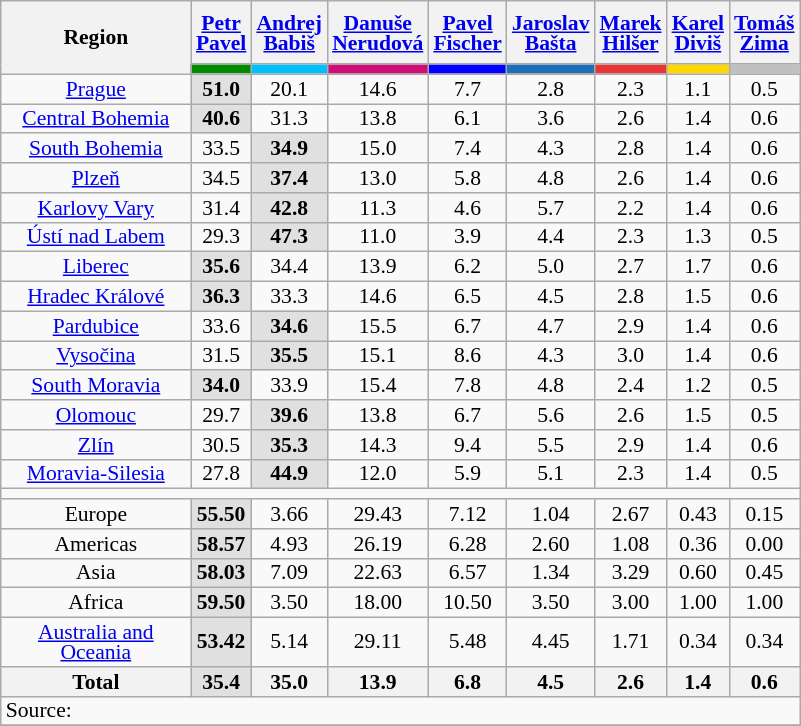<table class="wikitable sortable" style="text-align:center; font-size:90%; line-height:13px;">
<tr style="height:42px;">
<th style="width:120px;" rowspan="2">Region</th>
<th><a href='#'><span>Petr<br> Pavel</span></a></th>
<th><a href='#'><span>Andrej<br> Babiš</span></a></th>
<th><a href='#'><span>Danuše<br> Nerudová</span></a></th>
<th><a href='#'><span>Pavel<br> Fischer</span></a></th>
<th><a href='#'><span>Jaroslav<br> Bašta</span></a></th>
<th><a href='#'><span>Marek<br> Hilšer</span></a></th>
<th><a href='#'><span>Karel<br> Diviš</span></a></th>
<th><a href='#'><span>Tomáš<br> Zima</span></a></th>
</tr>
<tr class="sorttop">
<th style="color:inherit;background:#008B00;"></th>
<th style="color:inherit;background:#00BFFF;"></th>
<th style="color:inherit;background:#CD1076;"></th>
<th style="color:inherit;background:#0000FF;"></th>
<th style="color:inherit;background:#1D70B7;"></th>
<th style="color:inherit;background:#E63636;"></th>
<th style="color:inherit;background:#FFD700;"></th>
<th style="color:inherit;background:#C0C0C0;"></th>
</tr>
<tr>
<td><a href='#'>Prague</a></td>
<td style="background:#E0E0E0;"><strong>51.0</strong></td>
<td>20.1</td>
<td>14.6</td>
<td>7.7</td>
<td>2.8</td>
<td>2.3</td>
<td>1.1</td>
<td>0.5</td>
</tr>
<tr>
<td><a href='#'>Central Bohemia</a></td>
<td style="background:#E0E0E0;"><strong>40.6</strong></td>
<td>31.3</td>
<td>13.8</td>
<td>6.1</td>
<td>3.6</td>
<td>2.6</td>
<td>1.4</td>
<td>0.6</td>
</tr>
<tr>
<td><a href='#'>South Bohemia</a></td>
<td>33.5</td>
<td style="background:#E0E0E0;"><strong>34.9</strong></td>
<td>15.0</td>
<td>7.4</td>
<td>4.3</td>
<td>2.8</td>
<td>1.4</td>
<td>0.6</td>
</tr>
<tr>
<td><a href='#'>Plzeň</a></td>
<td>34.5</td>
<td style="background:#E0E0E0;"><strong>37.4</strong></td>
<td>13.0</td>
<td>5.8</td>
<td>4.8</td>
<td>2.6</td>
<td>1.4</td>
<td>0.6</td>
</tr>
<tr>
<td><a href='#'>Karlovy Vary</a></td>
<td>31.4</td>
<td style="background:#E0E0E0;"><strong>42.8</strong></td>
<td>11.3</td>
<td>4.6</td>
<td>5.7</td>
<td>2.2</td>
<td>1.4</td>
<td>0.6</td>
</tr>
<tr>
<td><a href='#'>Ústí nad Labem</a></td>
<td>29.3</td>
<td style="background:#E0E0E0;"><strong>47.3</strong></td>
<td>11.0</td>
<td>3.9</td>
<td>4.4</td>
<td>2.3</td>
<td>1.3</td>
<td>0.5</td>
</tr>
<tr>
<td><a href='#'>Liberec</a></td>
<td style="background:#E0E0E0;"><strong>35.6</strong></td>
<td>34.4</td>
<td>13.9</td>
<td>6.2</td>
<td>5.0</td>
<td>2.7</td>
<td>1.7</td>
<td>0.6</td>
</tr>
<tr>
<td><a href='#'>Hradec Králové</a></td>
<td style="background:#E0E0E0;"><strong>36.3</strong></td>
<td>33.3</td>
<td>14.6</td>
<td>6.5</td>
<td>4.5</td>
<td>2.8</td>
<td>1.5</td>
<td>0.6</td>
</tr>
<tr>
<td><a href='#'>Pardubice</a></td>
<td>33.6</td>
<td style="background:#E0E0E0;"><strong>34.6</strong></td>
<td>15.5</td>
<td>6.7</td>
<td>4.7</td>
<td>2.9</td>
<td>1.4</td>
<td>0.6</td>
</tr>
<tr>
<td><a href='#'>Vysočina</a></td>
<td>31.5</td>
<td style="background:#E0E0E0;"><strong>35.5</strong></td>
<td>15.1</td>
<td>8.6</td>
<td>4.3</td>
<td>3.0</td>
<td>1.4</td>
<td>0.6</td>
</tr>
<tr>
<td><a href='#'>South Moravia</a></td>
<td style="background:#E0E0E0;"><strong>34.0</strong></td>
<td>33.9</td>
<td>15.4</td>
<td>7.8</td>
<td>4.8</td>
<td>2.4</td>
<td>1.2</td>
<td>0.5</td>
</tr>
<tr>
<td><a href='#'>Olomouc</a></td>
<td>29.7</td>
<td style="background:#E0E0E0;"><strong>39.6</strong></td>
<td>13.8</td>
<td>6.7</td>
<td>5.6</td>
<td>2.6</td>
<td>1.5</td>
<td>0.5</td>
</tr>
<tr>
<td><a href='#'>Zlín</a></td>
<td>30.5</td>
<td style="background:#E0E0E0;"><strong>35.3</strong></td>
<td>14.3</td>
<td>9.4</td>
<td>5.5</td>
<td>2.9</td>
<td>1.4</td>
<td>0.6</td>
</tr>
<tr>
<td><a href='#'>Moravia-Silesia</a></td>
<td>27.8</td>
<td style="background:#E0E0E0;"><strong>44.9</strong></td>
<td>12.0</td>
<td>5.9</td>
<td>5.1</td>
<td>2.3</td>
<td>1.4</td>
<td>0.5</td>
</tr>
<tr>
<td colspan=10></td>
</tr>
<tr>
<td>Europe</td>
<td style="background:#E0E0E0;"><strong>55.50</strong></td>
<td>3.66</td>
<td>29.43</td>
<td>7.12</td>
<td>1.04</td>
<td>2.67</td>
<td>0.43</td>
<td>0.15</td>
</tr>
<tr>
<td>Americas</td>
<td style="background:#E0E0E0;"><strong>58.57</strong></td>
<td>4.93</td>
<td>26.19</td>
<td>6.28</td>
<td>2.60</td>
<td>1.08</td>
<td>0.36</td>
<td>0.00</td>
</tr>
<tr>
<td>Asia</td>
<td style="background:#E0E0E0;"><strong>58.03</strong></td>
<td>7.09</td>
<td>22.63</td>
<td>6.57</td>
<td>1.34</td>
<td>3.29</td>
<td>0.60</td>
<td>0.45</td>
</tr>
<tr>
<td>Africa</td>
<td style="background:#E0E0E0;"><strong>59.50</strong></td>
<td>3.50</td>
<td>18.00</td>
<td>10.50</td>
<td>3.50</td>
<td>3.00</td>
<td>1.00</td>
<td>1.00</td>
</tr>
<tr>
<td><a href='#'>Australia and Oceania</a></td>
<td style="background:#E0E0E0;"><strong>53.42</strong></td>
<td>5.14</td>
<td>29.11</td>
<td>5.48</td>
<td>4.45</td>
<td>1.71</td>
<td>0.34</td>
<td>0.34</td>
</tr>
<tr class="sortbottom">
<th>Total</th>
<th style="background:#E0E0E0;"><strong>35.4</strong></th>
<th>35.0</th>
<th>13.9</th>
<th>6.8</th>
<th>4.5</th>
<th>2.6</th>
<th>1.4</th>
<th>0.6</th>
</tr>
<tr class="sortbottom">
<td colspan=9 align=left>Source: </td>
</tr>
<tr>
</tr>
</table>
